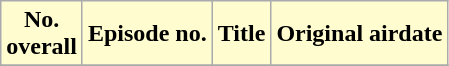<table class="wikitable">
<tr>
<th style="background-color: #fffdd0; color: #000000;">No. <br> overall</th>
<th style="background-color: #fffdd0; color: #000000;">Episode no.</th>
<th style="background-color: #fffdd0; color: #000000;">Title</th>
<th style="background-color: #fffdd0; color: #000000;">Original airdate</th>
</tr>
<tr>
</tr>
</table>
